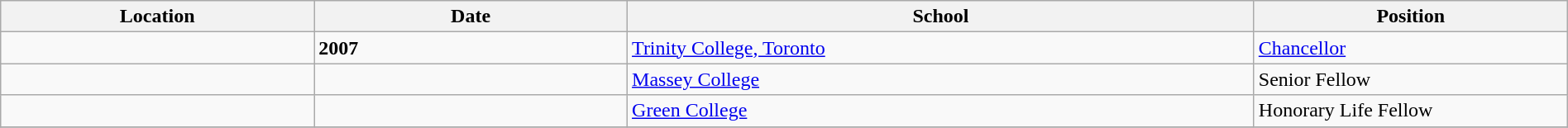<table class="wikitable" style="width:100%;">
<tr>
<th style="width:20%;">Location</th>
<th style="width:20%;">Date</th>
<th style="width:40%;">School</th>
<th style="width:20%;">Position</th>
</tr>
<tr>
<td></td>
<td><strong>2007</strong></td>
<td><a href='#'>Trinity College, Toronto</a></td>
<td><a href='#'>Chancellor</a>  </td>
</tr>
<tr>
<td></td>
<td><strong></strong></td>
<td><a href='#'>Massey College</a></td>
<td>Senior Fellow</td>
</tr>
<tr>
<td></td>
<td><strong></strong></td>
<td><a href='#'>Green College</a></td>
<td>Honorary Life Fellow</td>
</tr>
<tr>
</tr>
</table>
